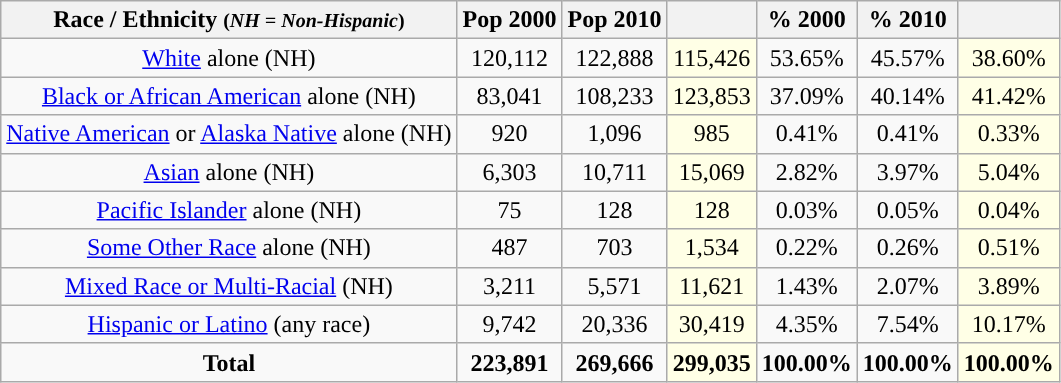<table class="wikitable" style="text-align:center;">
<tr>
<th>Race / Ethnicity <small>(<em>NH = Non-Hispanic</em>)</small></th>
<th>Pop 2000</th>
<th>Pop 2010</th>
<th></th>
<th>% 2000</th>
<th>% 2010</th>
<th></th>
</tr>
<tr>
<td><a href='#'>White</a> alone (NH)</td>
<td>120,112</td>
<td>122,888</td>
<td style='background: #ffffe6;'>115,426</td>
<td>53.65%</td>
<td>45.57%</td>
<td style='background: #ffffe6;'>38.60%</td>
</tr>
<tr>
<td><a href='#'>Black or African American</a> alone (NH)</td>
<td>83,041</td>
<td>108,233</td>
<td style='background: #ffffe6;'>123,853</td>
<td>37.09%</td>
<td>40.14%</td>
<td style='background: #ffffe6;'>41.42%</td>
</tr>
<tr>
<td><a href='#'>Native American</a> or <a href='#'>Alaska Native</a> alone (NH)</td>
<td>920</td>
<td>1,096</td>
<td style='background: #ffffe6;'>985</td>
<td>0.41%</td>
<td>0.41%</td>
<td style='background: #ffffe6;'>0.33%</td>
</tr>
<tr>
<td><a href='#'>Asian</a> alone (NH)</td>
<td>6,303</td>
<td>10,711</td>
<td style='background: #ffffe6;'>15,069</td>
<td>2.82%</td>
<td>3.97%</td>
<td style='background: #ffffe6;'>5.04%</td>
</tr>
<tr>
<td><a href='#'>Pacific Islander</a> alone (NH)</td>
<td>75</td>
<td>128</td>
<td style='background: #ffffe6;'>128</td>
<td>0.03%</td>
<td>0.05%</td>
<td style='background: #ffffe6;'>0.04%</td>
</tr>
<tr>
<td><a href='#'>Some Other Race</a> alone (NH)</td>
<td>487</td>
<td>703</td>
<td style='background: #ffffe6;'>1,534</td>
<td>0.22%</td>
<td>0.26%</td>
<td style='background: #ffffe6;'>0.51%</td>
</tr>
<tr>
<td><a href='#'>Mixed Race or Multi-Racial</a> (NH)</td>
<td>3,211</td>
<td>5,571</td>
<td style='background: #ffffe6;'>11,621</td>
<td>1.43%</td>
<td>2.07%</td>
<td style='background: #ffffe6;'>3.89%</td>
</tr>
<tr>
<td><a href='#'>Hispanic or Latino</a> (any race)</td>
<td>9,742</td>
<td>20,336</td>
<td style='background: #ffffe6;'>30,419</td>
<td>4.35%</td>
<td>7.54%</td>
<td style='background: #ffffe6;'>10.17%</td>
</tr>
<tr>
<td><strong>Total</strong></td>
<td><strong>223,891</strong></td>
<td><strong>269,666</strong></td>
<td style='background: #ffffe6;'><strong>299,035</strong></td>
<td><strong>100.00%</strong></td>
<td><strong>100.00%</strong></td>
<td style='background: #ffffe6;'><strong>100.00%</strong></td>
</tr>
</table>
